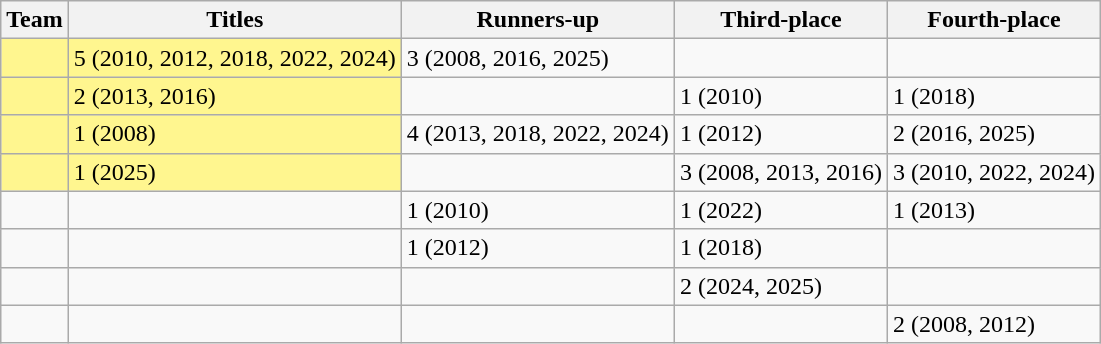<table class="wikitable">
<tr>
<th>Team</th>
<th>Titles</th>
<th>Runners-up</th>
<th>Third-place</th>
<th>Fourth-place</th>
</tr>
<tr>
<td bgcolor=#FFF68F></td>
<td bgcolor=#FFF68F>5 (2010, 2012, 2018, 2022, 2024)</td>
<td>3 (2008, 2016, 2025)</td>
<td></td>
<td></td>
</tr>
<tr>
<td bgcolor=#FFF68F></td>
<td bgcolor=#FFF68F>2 (2013, 2016)</td>
<td></td>
<td>1 (2010)</td>
<td>1 (2018)</td>
</tr>
<tr>
<td bgcolor=#FFF68F></td>
<td bgcolor=#FFF68F>1 (2008)</td>
<td>4 (2013, 2018, 2022, 2024)</td>
<td>1 (2012)</td>
<td>2 (2016, 2025)</td>
</tr>
<tr>
<td bgcolor=#FFF68F></td>
<td bgcolor=#FFF68F>1 (2025)</td>
<td></td>
<td>3 (2008, 2013, 2016)</td>
<td>3 (2010, 2022, 2024)</td>
</tr>
<tr>
<td></td>
<td></td>
<td>1 (2010)</td>
<td>1 (2022)</td>
<td>1 (2013)</td>
</tr>
<tr>
<td></td>
<td></td>
<td>1 (2012)</td>
<td>1 (2018)</td>
<td></td>
</tr>
<tr>
<td></td>
<td></td>
<td></td>
<td>2 (2024, 2025)</td>
<td></td>
</tr>
<tr>
<td></td>
<td></td>
<td></td>
<td></td>
<td>2 (2008, 2012)</td>
</tr>
</table>
